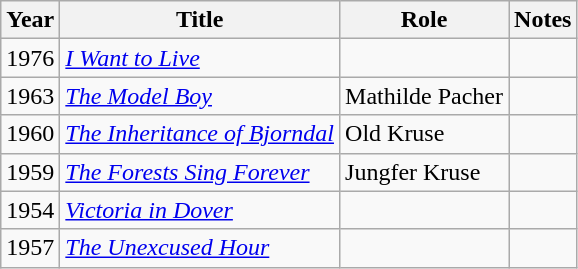<table class="wikitable sortable">
<tr>
<th>Year</th>
<th>Title</th>
<th>Role</th>
<th class="unsortable">Notes</th>
</tr>
<tr>
<td>1976</td>
<td><em><a href='#'>I Want to Live</a></em></td>
<td></td>
<td></td>
</tr>
<tr>
<td>1963</td>
<td><em><a href='#'>The Model Boy</a></em></td>
<td>Mathilde Pacher</td>
<td></td>
</tr>
<tr>
<td>1960</td>
<td><em><a href='#'>The Inheritance of Bjorndal</a></em></td>
<td>Old Kruse</td>
<td></td>
</tr>
<tr>
<td>1959</td>
<td><em><a href='#'>The Forests Sing Forever</a></em></td>
<td>Jungfer Kruse</td>
<td></td>
</tr>
<tr>
<td>1954</td>
<td><em><a href='#'>Victoria in Dover</a></em></td>
<td></td>
<td></td>
</tr>
<tr>
<td>1957</td>
<td><em><a href='#'>The Unexcused Hour</a></em></td>
<td></td>
<td></td>
</tr>
</table>
